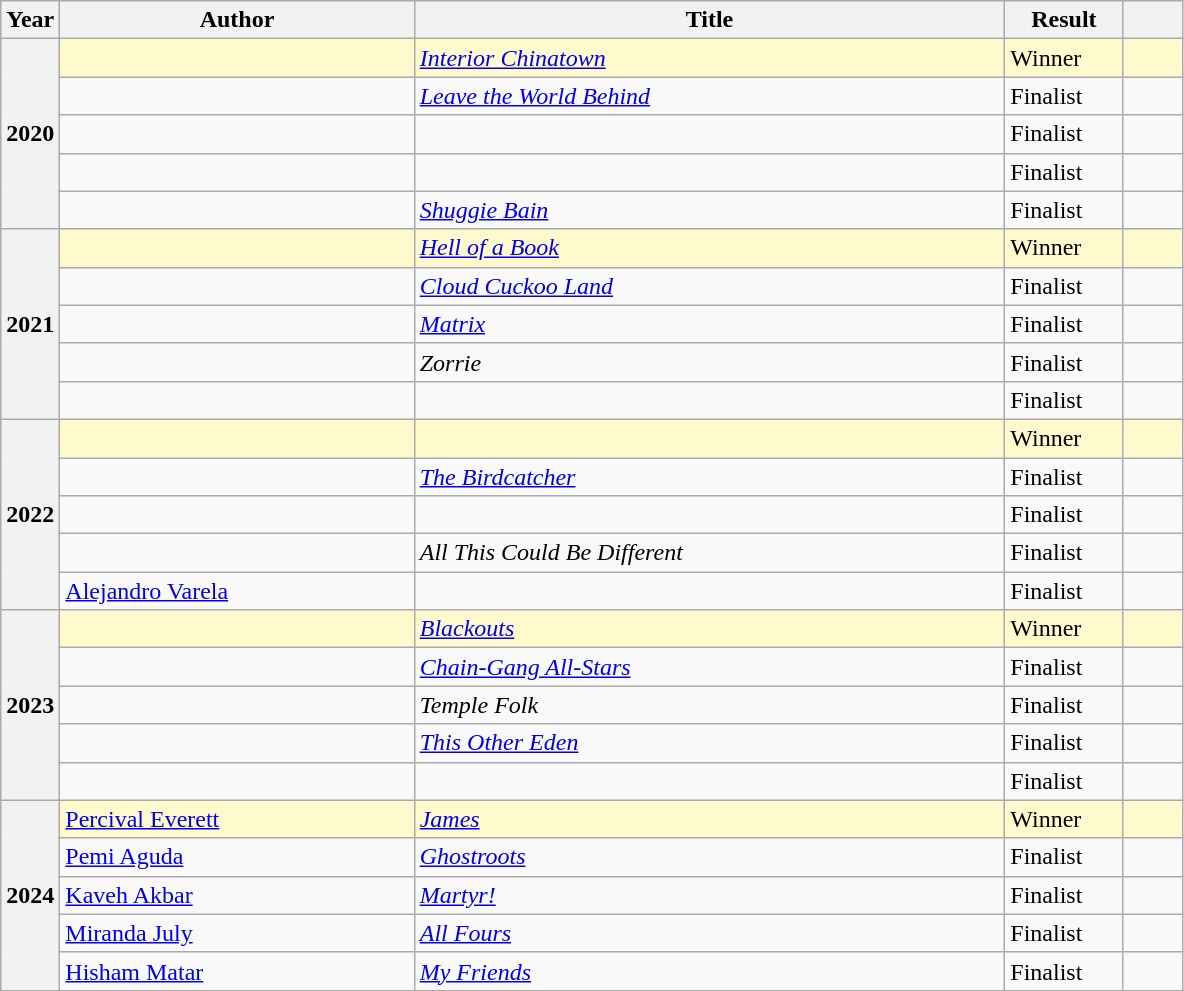<table class="wikitable sortable mw-collapsible">
<tr>
<th scope="col" width="5%">Year</th>
<th scope="col" width="30%">Author</th>
<th scope="col" width="50%">Title</th>
<th scope="col" width="10%">Result</th>
<th scope="col" width="5%"></th>
</tr>
<tr style=background:LemonChiffon; color:black>
<th rowspan="5">2020</th>
<td></td>
<td><em><a href='#'>Interior Chinatown</a></em></td>
<td>Winner</td>
<td></td>
</tr>
<tr>
<td></td>
<td><em><a href='#'>Leave the World Behind</a></em></td>
<td>Finalist</td>
<td></td>
</tr>
<tr>
<td></td>
<td><em></em></td>
<td>Finalist</td>
<td></td>
</tr>
<tr>
<td></td>
<td><em></em></td>
<td>Finalist</td>
<td></td>
</tr>
<tr>
<td></td>
<td><em><a href='#'>Shuggie Bain</a></em></td>
<td>Finalist</td>
<td></td>
</tr>
<tr style=background:LemonChiffon; color:black>
<th rowspan="5">2021</th>
<td></td>
<td><em><a href='#'>Hell of a Book</a></em></td>
<td>Winner</td>
<td></td>
</tr>
<tr>
<td></td>
<td><em><a href='#'>Cloud Cuckoo Land</a></em></td>
<td>Finalist</td>
<td></td>
</tr>
<tr>
<td></td>
<td><em><a href='#'>Matrix</a></em></td>
<td>Finalist</td>
<td></td>
</tr>
<tr>
<td></td>
<td><em>Zorrie</em></td>
<td>Finalist</td>
<td></td>
</tr>
<tr>
<td></td>
<td><em></em></td>
<td>Finalist</td>
<td></td>
</tr>
<tr style=background:LemonChiffon; color:black>
<th rowspan="5">2022</th>
<td></td>
<td><em></em></td>
<td>Winner</td>
<td></td>
</tr>
<tr>
<td></td>
<td><em><a href='#'>The Birdcatcher</a></em></td>
<td>Finalist</td>
<td></td>
</tr>
<tr>
<td></td>
<td><em></em></td>
<td>Finalist</td>
<td></td>
</tr>
<tr>
<td></td>
<td><em>All This Could Be Different</em></td>
<td>Finalist</td>
<td></td>
</tr>
<tr>
<td><a href='#'>Alejandro Varela</a></td>
<td><em></em></td>
<td>Finalist</td>
<td></td>
</tr>
<tr style=background:LemonChiffon; color:black>
<th rowspan="5">2023</th>
<td></td>
<td><em><a href='#'>Blackouts</a></em></td>
<td>Winner</td>
<td></td>
</tr>
<tr>
<td></td>
<td><em><a href='#'>Chain-Gang All-Stars</a></em></td>
<td>Finalist</td>
<td></td>
</tr>
<tr>
<td></td>
<td><em>Temple Folk</em></td>
<td>Finalist</td>
<td></td>
</tr>
<tr>
<td></td>
<td><em><a href='#'>This Other Eden</a></em></td>
<td>Finalist</td>
<td></td>
</tr>
<tr>
<td></td>
<td><em></em></td>
<td>Finalist</td>
<td></td>
</tr>
<tr style=background:LemonChiffon; color:black>
<th rowspan="5">2024</th>
<td><a href='#'>Percival Everett</a></td>
<td><em><a href='#'>James</a></em></td>
<td>Winner</td>
<td></td>
</tr>
<tr>
<td><a href='#'>Pemi Aguda</a></td>
<td><em><a href='#'>Ghostroots</a></em></td>
<td>Finalist</td>
<td></td>
</tr>
<tr>
<td><a href='#'>Kaveh Akbar</a></td>
<td><em><a href='#'>Martyr!</a></em></td>
<td>Finalist</td>
<td></td>
</tr>
<tr>
<td><a href='#'>Miranda July</a></td>
<td><em><a href='#'>All Fours</a></em></td>
<td>Finalist</td>
<td></td>
</tr>
<tr>
<td><a href='#'>Hisham Matar</a></td>
<td><em><a href='#'>My Friends</a></em></td>
<td>Finalist</td>
<td></td>
</tr>
</table>
